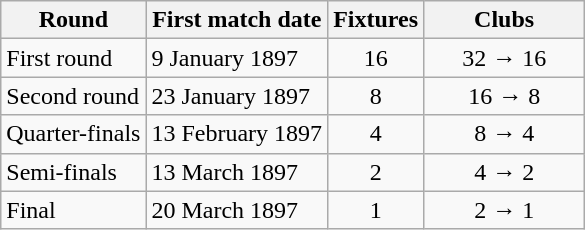<table class="wikitable">
<tr>
<th>Round</th>
<th>First match date</th>
<th>Fixtures</th>
<th width=100>Clubs</th>
</tr>
<tr align=center>
<td align=left>First round</td>
<td align=left>9 January 1897</td>
<td>16</td>
<td>32 → 16</td>
</tr>
<tr align=center>
<td align=left>Second round</td>
<td align=left>23 January 1897</td>
<td>8</td>
<td>16 → 8</td>
</tr>
<tr align=center>
<td align=left>Quarter-finals</td>
<td align=left>13 February 1897</td>
<td>4</td>
<td>8 → 4</td>
</tr>
<tr align=center>
<td align=left>Semi-finals</td>
<td align=left>13 March 1897</td>
<td>2</td>
<td>4 → 2</td>
</tr>
<tr align=center>
<td align=left>Final</td>
<td align=left>20 March 1897</td>
<td>1</td>
<td>2 → 1</td>
</tr>
</table>
